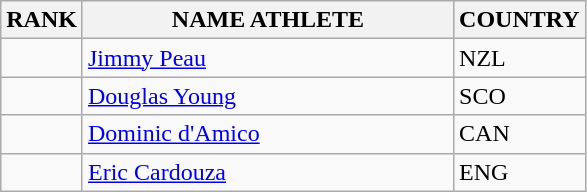<table class="wikitable">
<tr>
<th>RANK</th>
<th align="left" style="width: 15em">NAME ATHLETE</th>
<th>COUNTRY</th>
</tr>
<tr>
<td align="center"></td>
<td><a href='#'>Jimmy Peau</a></td>
<td> NZL</td>
</tr>
<tr>
<td align="center"></td>
<td><a href='#'>Douglas Young</a></td>
<td> SCO</td>
</tr>
<tr>
<td align="center"></td>
<td><a href='#'>Dominic d'Amico</a></td>
<td> CAN</td>
</tr>
<tr>
<td align="center"></td>
<td><a href='#'>Eric Cardouza</a></td>
<td> ENG</td>
</tr>
</table>
